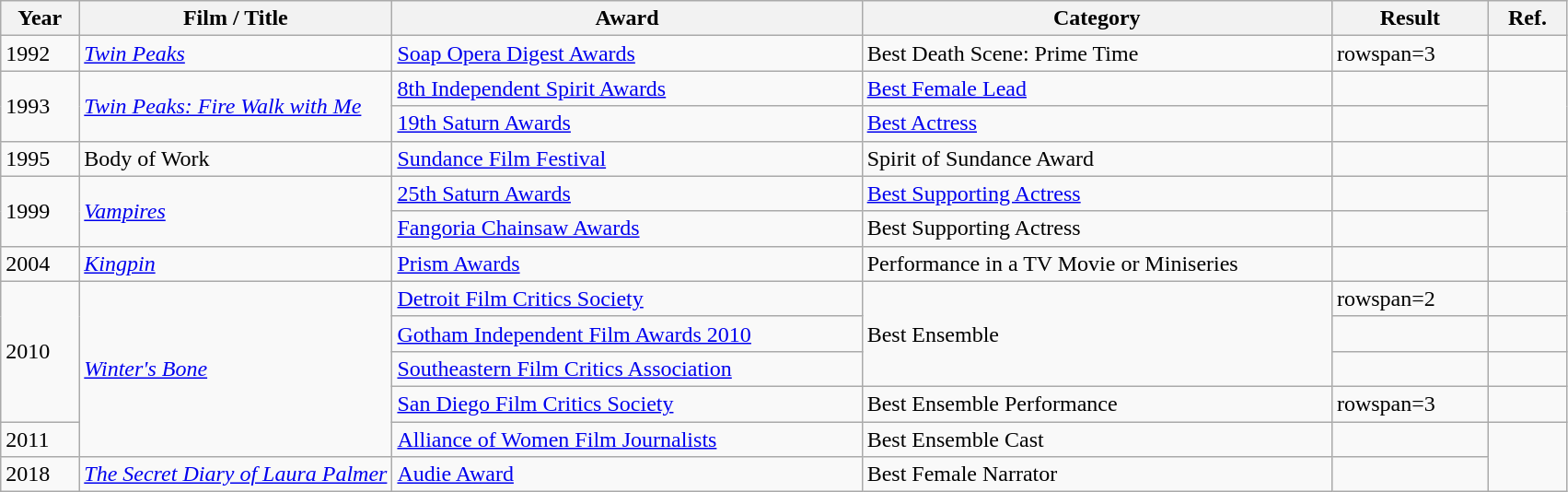<table class="wikitable sortable plainrowheaders">
<tr>
<th width=5%>Year</th>
<th style="width:20%;">Film / Title</th>
<th style="width:30%;">Award</th>
<th style="width:30%;">Category</th>
<th style="width:10%;">Result</th>
<th width=5%>Ref.</th>
</tr>
<tr>
<td>1992</td>
<td><em><a href='#'>Twin Peaks</a></em></td>
<td><a href='#'>Soap Opera Digest Awards</a></td>
<td>Best Death Scene: Prime Time</td>
<td>rowspan=3 </td>
<td></td>
</tr>
<tr>
<td rowspan=2>1993</td>
<td rowspan=2><em><a href='#'>Twin Peaks: Fire Walk with Me</a></em></td>
<td><a href='#'>8th Independent Spirit Awards</a></td>
<td><a href='#'>Best Female Lead</a></td>
<td></td>
</tr>
<tr>
<td><a href='#'>19th Saturn Awards</a></td>
<td><a href='#'>Best Actress</a></td>
<td></td>
</tr>
<tr>
<td>1995</td>
<td>Body of Work</td>
<td><a href='#'>Sundance Film Festival</a></td>
<td>Spirit of Sundance Award</td>
<td></td>
<td></td>
</tr>
<tr>
<td rowspan=2>1999</td>
<td rowspan=2><em><a href='#'>Vampires</a></em></td>
<td><a href='#'>25th Saturn Awards</a></td>
<td><a href='#'>Best Supporting Actress</a></td>
<td></td>
<td rowspan=2></td>
</tr>
<tr>
<td><a href='#'>Fangoria Chainsaw Awards</a></td>
<td>Best Supporting Actress</td>
<td></td>
</tr>
<tr>
<td>2004</td>
<td><em><a href='#'>Kingpin</a></em></td>
<td><a href='#'>Prism Awards</a></td>
<td>Performance in a TV Movie or Miniseries</td>
<td></td>
<td></td>
</tr>
<tr>
<td rowspan=4>2010</td>
<td rowspan=5><em><a href='#'>Winter's Bone</a></em></td>
<td><a href='#'>Detroit Film Critics Society</a></td>
<td rowspan=3>Best Ensemble</td>
<td>rowspan=2 </td>
<td></td>
</tr>
<tr>
<td><a href='#'>Gotham Independent Film Awards 2010</a></td>
<td></td>
</tr>
<tr>
<td><a href='#'>Southeastern Film Critics Association</a></td>
<td></td>
<td></td>
</tr>
<tr>
<td><a href='#'>San Diego Film Critics Society</a></td>
<td>Best Ensemble Performance</td>
<td>rowspan=3 </td>
<td></td>
</tr>
<tr>
<td>2011</td>
<td><a href='#'>Alliance of Women Film Journalists</a></td>
<td>Best Ensemble Cast</td>
<td></td>
</tr>
<tr>
<td>2018</td>
<td><em><a href='#'>The Secret Diary of Laura Palmer</a></em></td>
<td><a href='#'>Audie Award</a></td>
<td>Best Female Narrator</td>
<td></td>
</tr>
</table>
